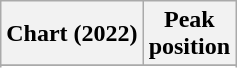<table class="wikitable sortable plainrowheaders" style="text-align:center">
<tr>
<th scope="col">Chart (2022)</th>
<th scope="col">Peak<br>position</th>
</tr>
<tr>
</tr>
<tr>
</tr>
</table>
